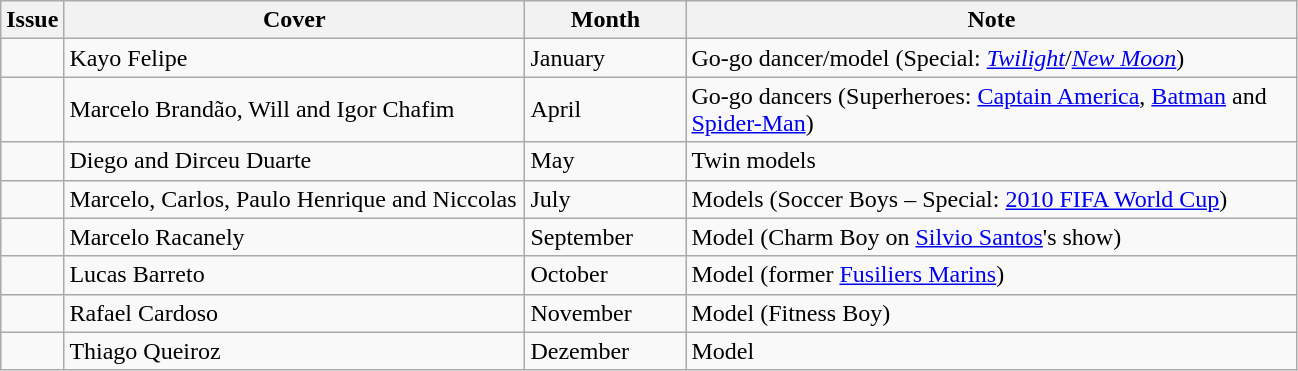<table class=wikitable>
<tr>
<th width="10">Issue</th>
<th width="300">Cover</th>
<th width="100">Month</th>
<th width="400">Note</th>
</tr>
<tr>
<td></td>
<td>Kayo Felipe</td>
<td>January</td>
<td>Go-go dancer/model (Special: <em><a href='#'>Twilight</a></em>/<em><a href='#'>New Moon</a></em>)</td>
</tr>
<tr>
<td></td>
<td>Marcelo Brandão, Will and Igor Chafim</td>
<td>April</td>
<td>Go-go dancers (Superheroes: <a href='#'>Captain America</a>, <a href='#'>Batman</a> and <a href='#'>Spider-Man</a>)</td>
</tr>
<tr>
<td></td>
<td>Diego and Dirceu Duarte</td>
<td>May</td>
<td>Twin models</td>
</tr>
<tr>
<td></td>
<td>Marcelo, Carlos, Paulo Henrique and Niccolas</td>
<td>July</td>
<td>Models (Soccer Boys – Special: <a href='#'>2010 FIFA World Cup</a>)</td>
</tr>
<tr>
<td></td>
<td>Marcelo Racanely</td>
<td>September</td>
<td>Model (Charm Boy on <a href='#'>Silvio Santos</a>'s show)</td>
</tr>
<tr>
<td></td>
<td>Lucas Barreto</td>
<td>October</td>
<td>Model (former <a href='#'>Fusiliers Marins</a>)</td>
</tr>
<tr>
<td></td>
<td>Rafael Cardoso</td>
<td>November</td>
<td>Model (Fitness Boy)</td>
</tr>
<tr>
<td></td>
<td>Thiago Queiroz</td>
<td>Dezember</td>
<td>Model</td>
</tr>
</table>
